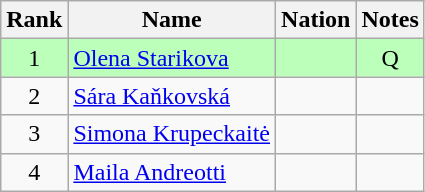<table class="wikitable sortable" style="text-align:center">
<tr>
<th>Rank</th>
<th>Name</th>
<th>Nation</th>
<th>Notes</th>
</tr>
<tr bgcolor=bbffbb>
<td>1</td>
<td align=left><a href='#'>Olena Starikova</a></td>
<td align=left></td>
<td>Q</td>
</tr>
<tr>
<td>2</td>
<td align=left><a href='#'>Sára Kaňkovská</a></td>
<td align=left></td>
<td></td>
</tr>
<tr>
<td>3</td>
<td align=left><a href='#'>Simona Krupeckaitė</a></td>
<td align=left></td>
<td></td>
</tr>
<tr>
<td>4</td>
<td align=left><a href='#'>Maila Andreotti</a></td>
<td align=left></td>
<td></td>
</tr>
</table>
